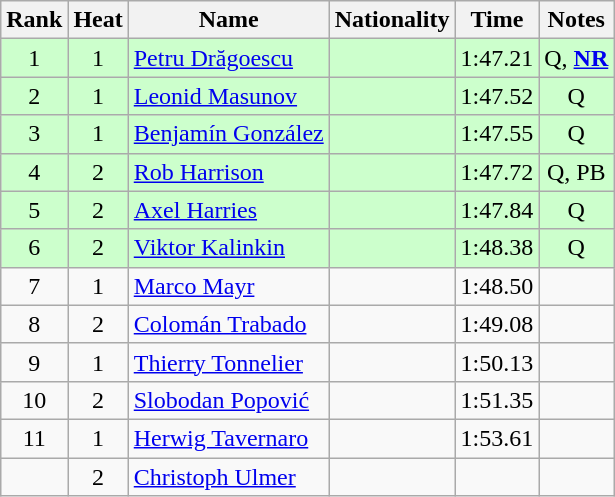<table class="wikitable sortable" style="text-align:center">
<tr>
<th>Rank</th>
<th>Heat</th>
<th>Name</th>
<th>Nationality</th>
<th>Time</th>
<th>Notes</th>
</tr>
<tr bgcolor=ccffcc>
<td>1</td>
<td>1</td>
<td align="left"><a href='#'>Petru Drăgoescu</a></td>
<td align=left></td>
<td>1:47.21</td>
<td>Q, <strong><a href='#'>NR</a></strong></td>
</tr>
<tr bgcolor=ccffcc>
<td>2</td>
<td>1</td>
<td align="left"><a href='#'>Leonid Masunov</a></td>
<td align=left></td>
<td>1:47.52</td>
<td>Q</td>
</tr>
<tr bgcolor=ccffcc>
<td>3</td>
<td>1</td>
<td align="left"><a href='#'>Benjamín González</a></td>
<td align=left></td>
<td>1:47.55</td>
<td>Q</td>
</tr>
<tr bgcolor=ccffcc>
<td>4</td>
<td>2</td>
<td align="left"><a href='#'>Rob Harrison</a></td>
<td align=left></td>
<td>1:47.72</td>
<td>Q, PB</td>
</tr>
<tr bgcolor=ccffcc>
<td>5</td>
<td>2</td>
<td align="left"><a href='#'>Axel Harries</a></td>
<td align=left></td>
<td>1:47.84</td>
<td>Q</td>
</tr>
<tr bgcolor=ccffcc>
<td>6</td>
<td>2</td>
<td align="left"><a href='#'>Viktor Kalinkin</a></td>
<td align=left></td>
<td>1:48.38</td>
<td>Q</td>
</tr>
<tr>
<td>7</td>
<td>1</td>
<td align="left"><a href='#'>Marco Mayr</a></td>
<td align=left></td>
<td>1:48.50</td>
<td></td>
</tr>
<tr>
<td>8</td>
<td>2</td>
<td align="left"><a href='#'>Colomán Trabado</a></td>
<td align=left></td>
<td>1:49.08</td>
<td></td>
</tr>
<tr>
<td>9</td>
<td>1</td>
<td align="left"><a href='#'>Thierry Tonnelier</a></td>
<td align=left></td>
<td>1:50.13</td>
<td></td>
</tr>
<tr>
<td>10</td>
<td>2</td>
<td align="left"><a href='#'>Slobodan Popović</a></td>
<td align=left></td>
<td>1:51.35</td>
<td></td>
</tr>
<tr>
<td>11</td>
<td>1</td>
<td align="left"><a href='#'>Herwig Tavernaro</a></td>
<td align=left></td>
<td>1:53.61</td>
<td></td>
</tr>
<tr>
<td></td>
<td>2</td>
<td align="left"><a href='#'>Christoph Ulmer</a></td>
<td align=left></td>
<td></td>
<td></td>
</tr>
</table>
